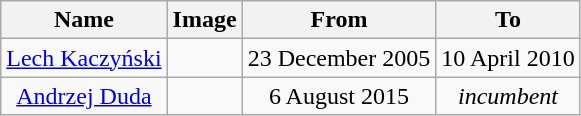<table class="wikitable plainrowheaders" style="text-align:center">
<tr>
<th>Name</th>
<th>Image</th>
<th>From</th>
<th>To</th>
</tr>
<tr>
<td><a href='#'>Lech Kaczyński</a></td>
<td></td>
<td>23 December 2005</td>
<td>10 April 2010</td>
</tr>
<tr>
<td><a href='#'>Andrzej Duda</a></td>
<td></td>
<td>6 August 2015</td>
<td><em>incumbent</em></td>
</tr>
</table>
